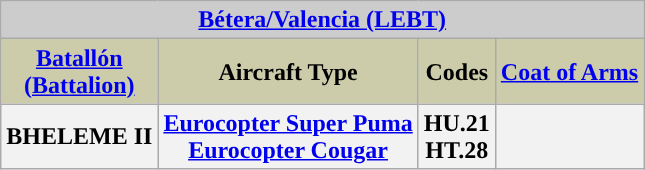<table class="wikitable">
<tr>
<th style= "background:#cccccc;" colspan=4;><a href='#'>Bétera/Valencia (LEBT)</a></th>
</tr>
<tr>
<th style="text-align: center; background: #ccccaa;"><a href='#'>Batallón<br>(Battalion)</a></th>
<th style="text-align: center; background: #ccccaa;">Aircraft Type</th>
<th style="text-align: center; background: #ccccaa;">Codes</th>
<th style="text-align: center; background: #ccccaa;"><a href='#'>Coat of Arms</a></th>
</tr>
<tr>
<th style="text-align: center;">BHELEME II</th>
<th><a href='#'>Eurocopter Super Puma</a><br><a href='#'>Eurocopter Cougar</a></th>
<th>HU.21<br>HT.28</th>
<th></th>
</tr>
</table>
